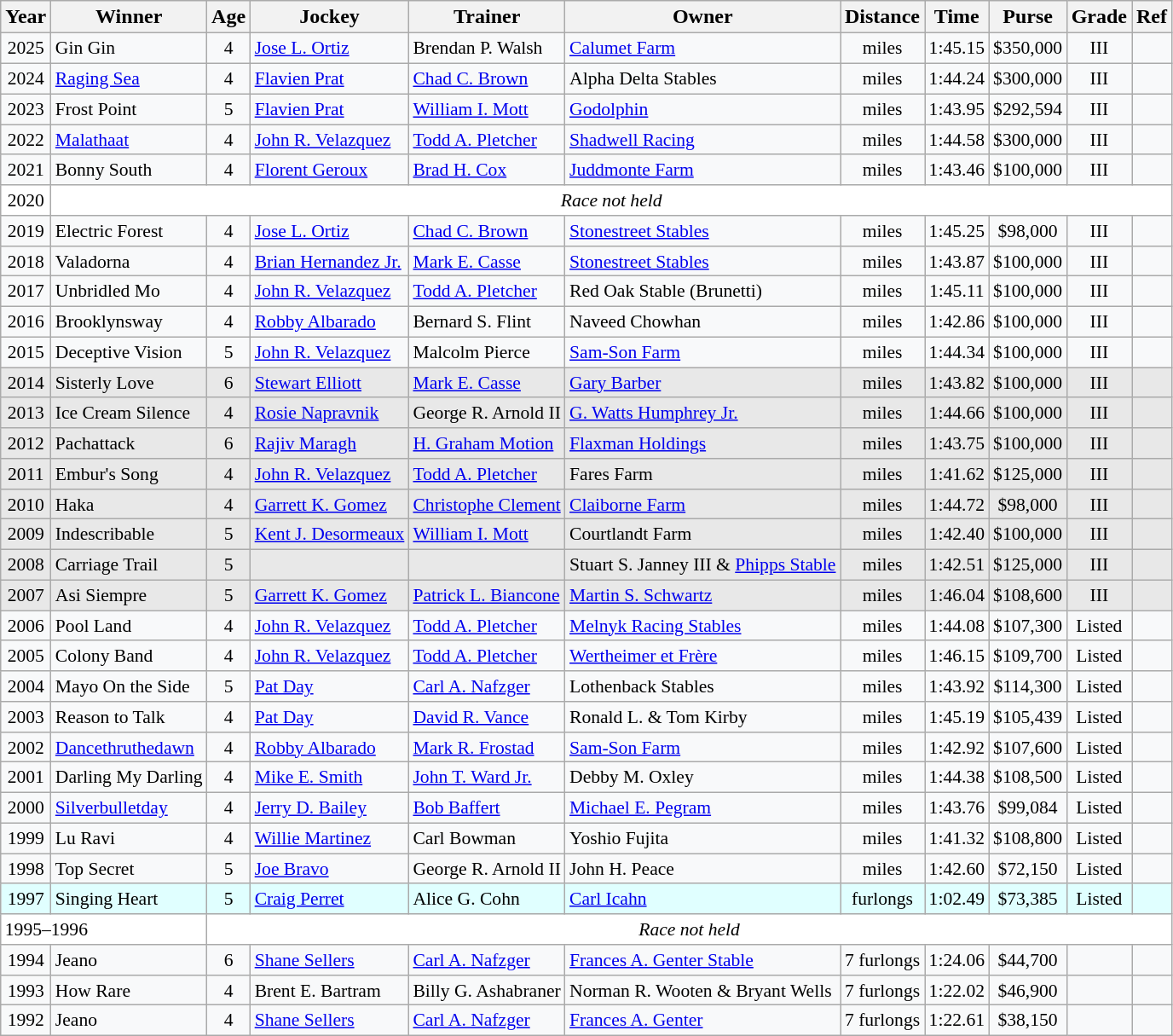<table class="wikitable sortable">
<tr>
<th>Year</th>
<th>Winner</th>
<th>Age</th>
<th>Jockey</th>
<th>Trainer</th>
<th>Owner</th>
<th>Distance</th>
<th>Time</th>
<th>Purse</th>
<th>Grade</th>
<th>Ref</th>
</tr>
<tr style="font-size:90%; background-color:#F8F9FA">
<td align=center>2025</td>
<td>Gin Gin</td>
<td align=center>4</td>
<td><a href='#'>Jose L. Ortiz</a></td>
<td>Brendan P. Walsh</td>
<td><a href='#'>Calumet Farm</a></td>
<td align=center> miles</td>
<td align=center>1:45.15</td>
<td align=center>$350,000</td>
<td align=center>III</td>
<td></td>
</tr>
<tr style="font-size:90%; background-color:#F8F9FA">
<td align=center>2024</td>
<td><a href='#'>Raging Sea</a></td>
<td align=center>4</td>
<td><a href='#'>Flavien Prat</a></td>
<td><a href='#'>Chad C. Brown</a></td>
<td>Alpha Delta Stables</td>
<td align=center> miles</td>
<td align=center>1:44.24</td>
<td align=center>$300,000</td>
<td align=center>III</td>
<td></td>
</tr>
<tr style="font-size:90%; background-color:#F8F9FA">
<td align=center>2023</td>
<td>Frost Point</td>
<td align=center>5</td>
<td><a href='#'>Flavien Prat</a></td>
<td><a href='#'>William I. Mott</a></td>
<td><a href='#'>Godolphin</a></td>
<td align=center> miles</td>
<td align=center>1:43.95</td>
<td align=center>$292,594</td>
<td align=center>III</td>
<td></td>
</tr>
<tr style="font-size:90%; background-color:#F8F9FA">
<td align=center>2022</td>
<td><a href='#'>Malathaat</a></td>
<td align=center>4</td>
<td><a href='#'>John R. Velazquez</a></td>
<td><a href='#'>Todd A. Pletcher</a></td>
<td><a href='#'>Shadwell Racing</a></td>
<td align=center> miles</td>
<td align=center>1:44.58</td>
<td align=center>$300,000</td>
<td align=center>III</td>
<td></td>
</tr>
<tr style="font-size:90%; background-color:#F8F9FA">
<td align=center>2021</td>
<td>Bonny South</td>
<td align=center>4</td>
<td><a href='#'>Florent Geroux</a></td>
<td><a href='#'>Brad H. Cox</a></td>
<td><a href='#'>Juddmonte Farm</a></td>
<td align=center> miles</td>
<td align=center>1:43.46</td>
<td align=center>$100,000</td>
<td align=center>III</td>
<td></td>
</tr>
<tr style="font-size:90%; background-color:white">
<td align="center">2020</td>
<td align="center" colspan=10><em>Race not held</em></td>
</tr>
<tr style="font-size:90%; background-color:#F8F9FA">
<td align=center>2019</td>
<td>Electric Forest</td>
<td align=center>4</td>
<td><a href='#'>Jose L. Ortiz</a></td>
<td><a href='#'>Chad C. Brown</a></td>
<td><a href='#'>Stonestreet Stables</a></td>
<td align=center> miles</td>
<td align=center>1:45.25</td>
<td align=center>$98,000</td>
<td align=center>III</td>
<td></td>
</tr>
<tr style="font-size:90%; background-color:#F8F9FA">
<td align=center>2018</td>
<td>Valadorna</td>
<td align=center>4</td>
<td><a href='#'>Brian Hernandez Jr.</a></td>
<td><a href='#'>Mark E. Casse</a></td>
<td><a href='#'>Stonestreet Stables</a></td>
<td align=center> miles</td>
<td align=center>1:43.87</td>
<td align=center>$100,000</td>
<td align=center>III</td>
<td></td>
</tr>
<tr style="font-size:90%; background-color:#F8F9FA">
<td align=center>2017</td>
<td>Unbridled Mo</td>
<td align=center>4</td>
<td><a href='#'>John R. Velazquez</a></td>
<td><a href='#'>Todd A. Pletcher</a></td>
<td>Red Oak Stable (Brunetti)</td>
<td align=center> miles</td>
<td align=center>1:45.11</td>
<td align=center>$100,000</td>
<td align=center>III</td>
<td></td>
</tr>
<tr style="font-size:90%; background-color:#F8F9FA">
<td align=center>2016</td>
<td>Brooklynsway</td>
<td align=center>4</td>
<td><a href='#'>Robby Albarado</a></td>
<td>Bernard S. Flint</td>
<td>Naveed Chowhan</td>
<td align=center> miles</td>
<td align=center>1:42.86</td>
<td align=center>$100,000</td>
<td align=center>III</td>
<td></td>
</tr>
<tr style="font-size:90%; background-color:#F8F9FA">
<td align=center>2015</td>
<td>Deceptive Vision</td>
<td align=center>5</td>
<td><a href='#'>John R. Velazquez</a></td>
<td>Malcolm Pierce</td>
<td><a href='#'>Sam-Son Farm</a></td>
<td align=center> miles</td>
<td align=center>1:44.34</td>
<td align=center>$100,000</td>
<td align=center>III</td>
<td></td>
</tr>
<tr style="font-size:90%; background-color:#E8E8E8">
<td align=center>2014</td>
<td>Sisterly Love</td>
<td align=center>6</td>
<td><a href='#'>Stewart Elliott</a></td>
<td><a href='#'>Mark E. Casse</a></td>
<td><a href='#'>Gary Barber</a></td>
<td align=center> miles</td>
<td align=center>1:43.82</td>
<td align=center>$100,000</td>
<td align=center>III</td>
<td></td>
</tr>
<tr style="font-size:90%; background-color:#E8E8E8">
<td align=center>2013</td>
<td>Ice Cream Silence</td>
<td align=center>4</td>
<td><a href='#'>Rosie Napravnik</a></td>
<td>George R. Arnold II</td>
<td><a href='#'>G. Watts Humphrey Jr.</a></td>
<td align=center> miles</td>
<td align=center>1:44.66</td>
<td align=center>$100,000</td>
<td align=center>III</td>
<td></td>
</tr>
<tr style="font-size:90%; background-color:#E8E8E8">
<td align=center>2012</td>
<td>Pachattack</td>
<td align=center>6</td>
<td><a href='#'>Rajiv Maragh</a></td>
<td><a href='#'>H. Graham Motion</a></td>
<td><a href='#'>Flaxman Holdings</a></td>
<td align=center> miles</td>
<td align=center>1:43.75</td>
<td align=center>$100,000</td>
<td align=center>III</td>
<td></td>
</tr>
<tr style="font-size:90%; background-color:#E8E8E8">
<td align=center>2011</td>
<td>Embur's Song</td>
<td align=center>4</td>
<td><a href='#'>John R. Velazquez</a></td>
<td><a href='#'>Todd A. Pletcher</a></td>
<td>Fares Farm</td>
<td align=center> miles</td>
<td align=center>1:41.62</td>
<td align=center>$125,000</td>
<td align=center>III</td>
<td></td>
</tr>
<tr style="font-size:90%; background-color:#E8E8E8">
<td align=center>2010</td>
<td>Haka</td>
<td align=center>4</td>
<td><a href='#'>Garrett K. Gomez</a></td>
<td><a href='#'>Christophe Clement</a></td>
<td><a href='#'>Claiborne Farm</a></td>
<td align=center> miles</td>
<td align=center>1:44.72</td>
<td align=center>$98,000</td>
<td align=center>III</td>
<td></td>
</tr>
<tr style="font-size:90%; background-color:#E8E8E8">
<td align=center>2009</td>
<td>Indescribable</td>
<td align=center>5</td>
<td><a href='#'>Kent J. Desormeaux</a></td>
<td><a href='#'>William I. Mott</a></td>
<td>Courtlandt Farm</td>
<td align=center> miles</td>
<td align=center>1:42.40</td>
<td align=center>$100,000</td>
<td align=center>III</td>
<td></td>
</tr>
<tr style="font-size:90%; background-color:#E8E8E8">
<td align=center>2008</td>
<td>Carriage Trail</td>
<td align=center>5</td>
<td></td>
<td></td>
<td>Stuart S. Janney III & <a href='#'>Phipps Stable</a></td>
<td align=center> miles</td>
<td align=center>1:42.51</td>
<td align=center>$125,000</td>
<td align=center>III</td>
<td></td>
</tr>
<tr style="font-size:90%; background-color:#E8E8E8">
<td align=center>2007</td>
<td>Asi Siempre</td>
<td align=center>5</td>
<td><a href='#'>Garrett K. Gomez</a></td>
<td><a href='#'>Patrick L. Biancone</a></td>
<td><a href='#'>Martin S. Schwartz</a></td>
<td align=center> miles</td>
<td align=center>1:46.04</td>
<td align=center>$108,600</td>
<td align=center>III</td>
<td></td>
</tr>
<tr style="font-size:90%; background-color:#F8F9FA">
<td align=center>2006</td>
<td>Pool Land</td>
<td align=center>4</td>
<td><a href='#'>John R. Velazquez</a></td>
<td><a href='#'>Todd A. Pletcher</a></td>
<td><a href='#'>Melnyk Racing Stables</a></td>
<td align=center> miles</td>
<td align=center>1:44.08</td>
<td align=center>$107,300</td>
<td align=center>Listed</td>
<td></td>
</tr>
<tr style="font-size:90%; background-color:#F8F9FA">
<td align=center>2005</td>
<td>Colony Band</td>
<td align=center>4</td>
<td><a href='#'>John R. Velazquez</a></td>
<td><a href='#'>Todd A. Pletcher</a></td>
<td><a href='#'>Wertheimer et Frère</a></td>
<td align=center> miles</td>
<td align=center>1:46.15</td>
<td align=center>$109,700</td>
<td align=center>Listed</td>
<td></td>
</tr>
<tr style="font-size:90%; background-color:#F8F9FA">
<td align=center>2004</td>
<td>Mayo On the Side</td>
<td align=center>5</td>
<td><a href='#'>Pat Day</a></td>
<td><a href='#'>Carl A. Nafzger</a></td>
<td>Lothenback Stables</td>
<td align=center> miles</td>
<td align=center>1:43.92</td>
<td align=center>$114,300</td>
<td align=center>Listed</td>
<td></td>
</tr>
<tr style="font-size:90%; background-color:#F8F9FA">
<td align=center>2003</td>
<td>Reason to Talk</td>
<td align=center>4</td>
<td><a href='#'>Pat Day</a></td>
<td><a href='#'>David R. Vance</a></td>
<td>Ronald L. & Tom Kirby</td>
<td align=center> miles</td>
<td align=center>1:45.19</td>
<td align=center>$105,439</td>
<td align=center>Listed</td>
<td></td>
</tr>
<tr style="font-size:90%; background-color:#F8F9FA">
<td align=center>2002</td>
<td><a href='#'>Dancethruthedawn</a></td>
<td align=center>4</td>
<td><a href='#'>Robby Albarado</a></td>
<td><a href='#'>Mark R. Frostad</a></td>
<td><a href='#'>Sam-Son Farm</a></td>
<td align=center> miles</td>
<td align=center>1:42.92</td>
<td align=center>$107,600</td>
<td align=center>Listed</td>
<td></td>
</tr>
<tr style="font-size:90%; background-color:#F8F9FA">
<td align=center>2001</td>
<td>Darling My Darling</td>
<td align=center>4</td>
<td><a href='#'>Mike E. Smith</a></td>
<td><a href='#'>John T. Ward Jr.</a></td>
<td>Debby M. Oxley</td>
<td align=center> miles</td>
<td align=center>1:44.38</td>
<td align=center>$108,500</td>
<td align=center>Listed</td>
<td></td>
</tr>
<tr style="font-size:90%; background-color:#F8F9FA">
<td align=center>2000</td>
<td><a href='#'>Silverbulletday</a></td>
<td align=center>4</td>
<td><a href='#'>Jerry D. Bailey</a></td>
<td><a href='#'>Bob Baffert</a></td>
<td><a href='#'>Michael E. Pegram</a></td>
<td align=center> miles</td>
<td align=center>1:43.76</td>
<td align=center>$99,084</td>
<td align=center>Listed</td>
<td></td>
</tr>
<tr style="font-size:90%; background-color:#F8F9FA">
<td align=center>1999</td>
<td>Lu Ravi</td>
<td align=center>4</td>
<td><a href='#'>Willie Martinez</a></td>
<td>Carl Bowman</td>
<td>Yoshio Fujita</td>
<td align=center> miles</td>
<td align=center>1:41.32</td>
<td align=center>$108,800</td>
<td align=center>Listed</td>
<td></td>
</tr>
<tr style="font-size:90%; background-color:#F8F9FA">
<td align=center>1998</td>
<td>Top Secret</td>
<td align=center>5</td>
<td><a href='#'>Joe Bravo</a></td>
<td>George R. Arnold II</td>
<td>John H. Peace</td>
<td align=center> miles</td>
<td align=center>1:42.60</td>
<td align=center>$72,150</td>
<td align=center>Listed</td>
<td></td>
</tr>
<tr style="font-size:90%; background-color:lightcyan">
<td align=center>1997</td>
<td>Singing Heart</td>
<td align=center>5</td>
<td><a href='#'>Craig Perret</a></td>
<td>Alice G. Cohn</td>
<td><a href='#'>Carl Icahn</a></td>
<td align=center> furlongs</td>
<td align=center>1:02.49</td>
<td align=center>$73,385</td>
<td align=center>Listed</td>
<td></td>
</tr>
<tr style="font-size:90%; background-color:white">
<td align="left" colspan=2>1995–1996</td>
<td align="center" colspan=9><em>Race not held</em></td>
</tr>
<tr style="font-size:90%; background-color:#F8F9FA">
<td align=center>1994</td>
<td>Jeano</td>
<td align=center>6</td>
<td><a href='#'>Shane Sellers</a></td>
<td><a href='#'>Carl A. Nafzger</a></td>
<td><a href='#'>Frances A. Genter Stable</a></td>
<td align=center>7 furlongs</td>
<td align=center>1:24.06</td>
<td align=center>$44,700</td>
<td align=center></td>
<td></td>
</tr>
<tr style="font-size:90%; background-color:#F8F9FA">
<td align=center>1993</td>
<td>How Rare</td>
<td align=center>4</td>
<td>Brent E. Bartram</td>
<td>Billy G. Ashabraner</td>
<td>Norman R. Wooten & Bryant Wells</td>
<td align=center>7 furlongs</td>
<td align=center>1:22.02</td>
<td align=center>$46,900</td>
<td align=center></td>
<td></td>
</tr>
<tr style="font-size:90%; background-color:#F8F9FA">
<td align=center>1992</td>
<td>Jeano</td>
<td align=center>4</td>
<td><a href='#'>Shane Sellers</a></td>
<td><a href='#'>Carl A. Nafzger</a></td>
<td><a href='#'>Frances A. Genter</a></td>
<td align=center>7 furlongs</td>
<td align=center>1:22.61</td>
<td align=center>$38,150</td>
<td align=center></td>
<td></td>
</tr>
</table>
